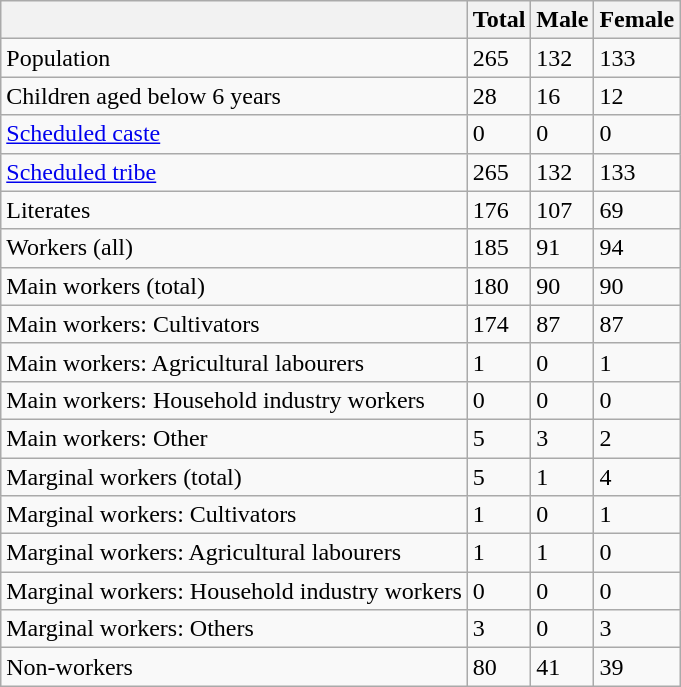<table class="wikitable sortable">
<tr>
<th></th>
<th>Total</th>
<th>Male</th>
<th>Female</th>
</tr>
<tr>
<td>Population</td>
<td>265</td>
<td>132</td>
<td>133</td>
</tr>
<tr>
<td>Children aged below 6 years</td>
<td>28</td>
<td>16</td>
<td>12</td>
</tr>
<tr>
<td><a href='#'>Scheduled caste</a></td>
<td>0</td>
<td>0</td>
<td>0</td>
</tr>
<tr>
<td><a href='#'>Scheduled tribe</a></td>
<td>265</td>
<td>132</td>
<td>133</td>
</tr>
<tr>
<td>Literates</td>
<td>176</td>
<td>107</td>
<td>69</td>
</tr>
<tr>
<td>Workers (all)</td>
<td>185</td>
<td>91</td>
<td>94</td>
</tr>
<tr>
<td>Main workers (total)</td>
<td>180</td>
<td>90</td>
<td>90</td>
</tr>
<tr>
<td>Main workers: Cultivators</td>
<td>174</td>
<td>87</td>
<td>87</td>
</tr>
<tr>
<td>Main workers: Agricultural labourers</td>
<td>1</td>
<td>0</td>
<td>1</td>
</tr>
<tr>
<td>Main workers: Household industry workers</td>
<td>0</td>
<td>0</td>
<td>0</td>
</tr>
<tr>
<td>Main workers: Other</td>
<td>5</td>
<td>3</td>
<td>2</td>
</tr>
<tr>
<td>Marginal workers (total)</td>
<td>5</td>
<td>1</td>
<td>4</td>
</tr>
<tr>
<td>Marginal workers: Cultivators</td>
<td>1</td>
<td>0</td>
<td>1</td>
</tr>
<tr>
<td>Marginal workers: Agricultural labourers</td>
<td>1</td>
<td>1</td>
<td>0</td>
</tr>
<tr>
<td>Marginal workers: Household industry workers</td>
<td>0</td>
<td>0</td>
<td>0</td>
</tr>
<tr>
<td>Marginal workers: Others</td>
<td>3</td>
<td>0</td>
<td>3</td>
</tr>
<tr>
<td>Non-workers</td>
<td>80</td>
<td>41</td>
<td>39</td>
</tr>
</table>
